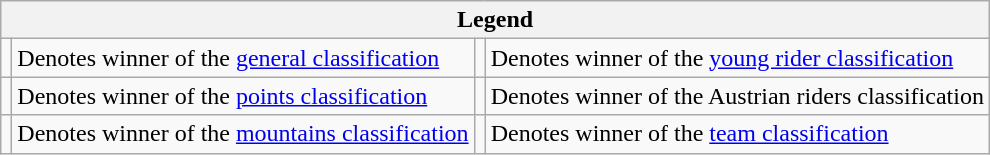<table class="wikitable">
<tr>
<th colspan=4>Legend</th>
</tr>
<tr>
<td></td>
<td>Denotes winner of the <a href='#'>general classification</a></td>
<td></td>
<td>Denotes winner of the <a href='#'>young rider classification</a></td>
</tr>
<tr>
<td></td>
<td>Denotes winner of the <a href='#'>points classification</a></td>
<td></td>
<td>Denotes winner of the Austrian riders classification</td>
</tr>
<tr>
<td></td>
<td>Denotes winner of the <a href='#'>mountains classification</a></td>
<td></td>
<td>Denotes winner of the <a href='#'>team classification</a></td>
</tr>
</table>
